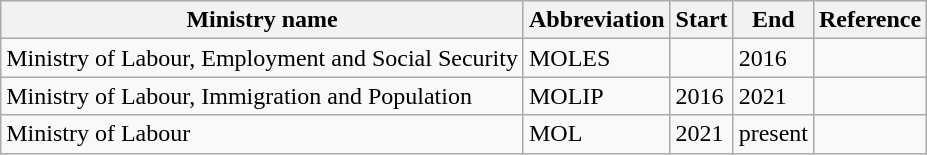<table class="wikitable">
<tr>
<th>Ministry name</th>
<th>Abbreviation</th>
<th>Start</th>
<th>End</th>
<th>Reference</th>
</tr>
<tr>
<td>Ministry of Labour, Employment and Social Security</td>
<td>MOLES</td>
<td></td>
<td>2016</td>
<td></td>
</tr>
<tr>
<td>Ministry of Labour, Immigration and Population</td>
<td>MOLIP</td>
<td>2016</td>
<td>2021</td>
<td></td>
</tr>
<tr>
<td>Ministry of Labour</td>
<td>MOL</td>
<td>2021</td>
<td>present</td>
<td></td>
</tr>
</table>
